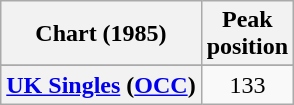<table class="wikitable plainrowheaders" style="text-align:center">
<tr>
<th scope="col">Chart (1985)</th>
<th scope="col">Peak<br>position</th>
</tr>
<tr>
</tr>
<tr>
<th scope="row"><a href='#'>UK Singles</a> (<a href='#'>OCC</a>)</th>
<td>133</td>
</tr>
</table>
